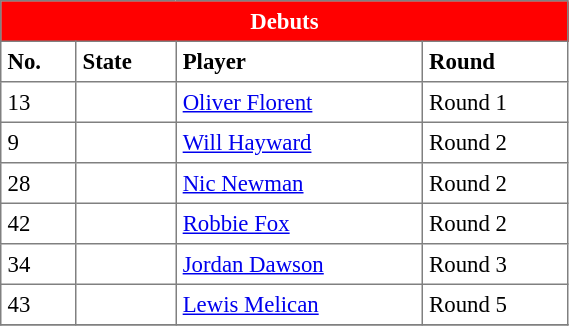<table border="1" cellpadding="4" cellspacing="0"  style="text-align:left; font-size:95%; border-collapse:collapse; width:30%;">
<tr style="background:red; color: white; text-align:center;">
<th colspan="5" style="background:red; color: white; text-align:center;"><span>Debuts</span></th>
</tr>
<tr>
<th>No.</th>
<th>State</th>
<th>Player</th>
<th>Round</th>
</tr>
<tr>
<td>13</td>
<td></td>
<td><a href='#'>Oliver Florent</a></td>
<td>Round 1</td>
</tr>
<tr>
<td>9</td>
<td></td>
<td><a href='#'>Will Hayward</a></td>
<td>Round 2</td>
</tr>
<tr>
<td>28</td>
<td></td>
<td><a href='#'>Nic Newman</a></td>
<td>Round 2</td>
</tr>
<tr>
<td>42</td>
<td></td>
<td><a href='#'>Robbie Fox</a></td>
<td>Round 2</td>
</tr>
<tr>
<td>34</td>
<td></td>
<td><a href='#'>Jordan Dawson</a></td>
<td>Round 3</td>
</tr>
<tr>
<td>43</td>
<td></td>
<td><a href='#'>Lewis Melican</a></td>
<td>Round 5</td>
</tr>
<tr>
</tr>
</table>
